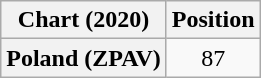<table class="wikitable sortable plainrowheaders" style="text-align:center">
<tr>
<th scope="col">Chart (2020)</th>
<th scope="col">Position</th>
</tr>
<tr>
<th scope="row">Poland (ZPAV)</th>
<td>87</td>
</tr>
</table>
